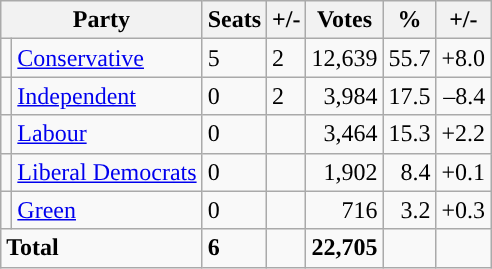<table class="wikitable sortable">
<tr>
<th colspan="2">Party</th>
<th>Seats</th>
<th>+/-</th>
<th>Votes</th>
<th>%</th>
<th>+/-</th>
</tr>
<tr>
<td style="background-color: "></td>
<td><a href='#'>Conservative</a></td>
<td>5</td>
<td> 2</td>
<td style="text-align:right;">12,639</td>
<td style="text-align:right;">55.7</td>
<td style="text-align:right;">+8.0</td>
</tr>
<tr>
<td style="background-color: "></td>
<td><a href='#'>Independent</a></td>
<td>0</td>
<td> 2</td>
<td style="text-align:right;">3,984</td>
<td style="text-align:right;">17.5</td>
<td style="text-align:right;">–8.4</td>
</tr>
<tr>
<td style="background-color: "></td>
<td><a href='#'>Labour</a></td>
<td>0</td>
<td></td>
<td style="text-align:right;">3,464</td>
<td style="text-align:right;">15.3</td>
<td style="text-align:right;">+2.2</td>
</tr>
<tr>
<td style="background-color: "></td>
<td><a href='#'>Liberal Democrats</a></td>
<td>0</td>
<td></td>
<td style="text-align:right;">1,902</td>
<td style="text-align:right;">8.4</td>
<td style="text-align:right;">+0.1</td>
</tr>
<tr>
<td style="background-color: "></td>
<td><a href='#'>Green</a></td>
<td>0</td>
<td></td>
<td style="text-align:right;">716</td>
<td style="text-align:right;">3.2</td>
<td style="text-align:right;">+0.3</td>
</tr>
<tr>
<td colspan="2"><strong>Total</strong></td>
<td><strong>6</strong></td>
<td></td>
<td style="text-align:right;"><strong>22,705</strong></td>
<td style="text-align:right;"></td>
<td style="text-align:right;"></td>
</tr>
</table>
